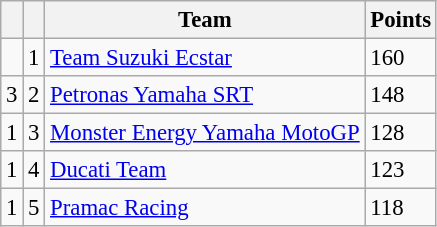<table class="wikitable" style="font-size: 95%;">
<tr>
<th></th>
<th></th>
<th>Team</th>
<th>Points</th>
</tr>
<tr>
<td></td>
<td align=center>1</td>
<td> <a href='#'>Team Suzuki Ecstar</a></td>
<td align=left>160</td>
</tr>
<tr>
<td> 3</td>
<td align=center>2</td>
<td> <a href='#'>Petronas Yamaha SRT</a></td>
<td align=left>148</td>
</tr>
<tr>
<td> 1</td>
<td align=center>3</td>
<td> <a href='#'>Monster Energy Yamaha MotoGP</a></td>
<td align=left>128</td>
</tr>
<tr>
<td> 1</td>
<td align=center>4</td>
<td> <a href='#'>Ducati Team</a></td>
<td align=left>123</td>
</tr>
<tr>
<td> 1</td>
<td align=center>5</td>
<td> <a href='#'>Pramac Racing</a></td>
<td align=left>118</td>
</tr>
</table>
